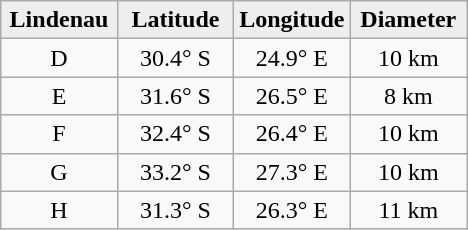<table class="wikitable">
<tr>
<th width="25%" style="background:#eeeeee;">Lindenau</th>
<th width="25%" style="background:#eeeeee;">Latitude</th>
<th width="25%" style="background:#eeeeee;">Longitude</th>
<th width="25%" style="background:#eeeeee;">Diameter</th>
</tr>
<tr>
<td align="center">D</td>
<td align="center">30.4° S</td>
<td align="center">24.9° E</td>
<td align="center">10 km</td>
</tr>
<tr>
<td align="center">E</td>
<td align="center">31.6° S</td>
<td align="center">26.5° E</td>
<td align="center">8 km</td>
</tr>
<tr>
<td align="center">F</td>
<td align="center">32.4° S</td>
<td align="center">26.4° E</td>
<td align="center">10 km</td>
</tr>
<tr>
<td align="center">G</td>
<td align="center">33.2° S</td>
<td align="center">27.3° E</td>
<td align="center">10 km</td>
</tr>
<tr>
<td align="center">H</td>
<td align="center">31.3° S</td>
<td align="center">26.3° E</td>
<td align="center">11 km</td>
</tr>
</table>
